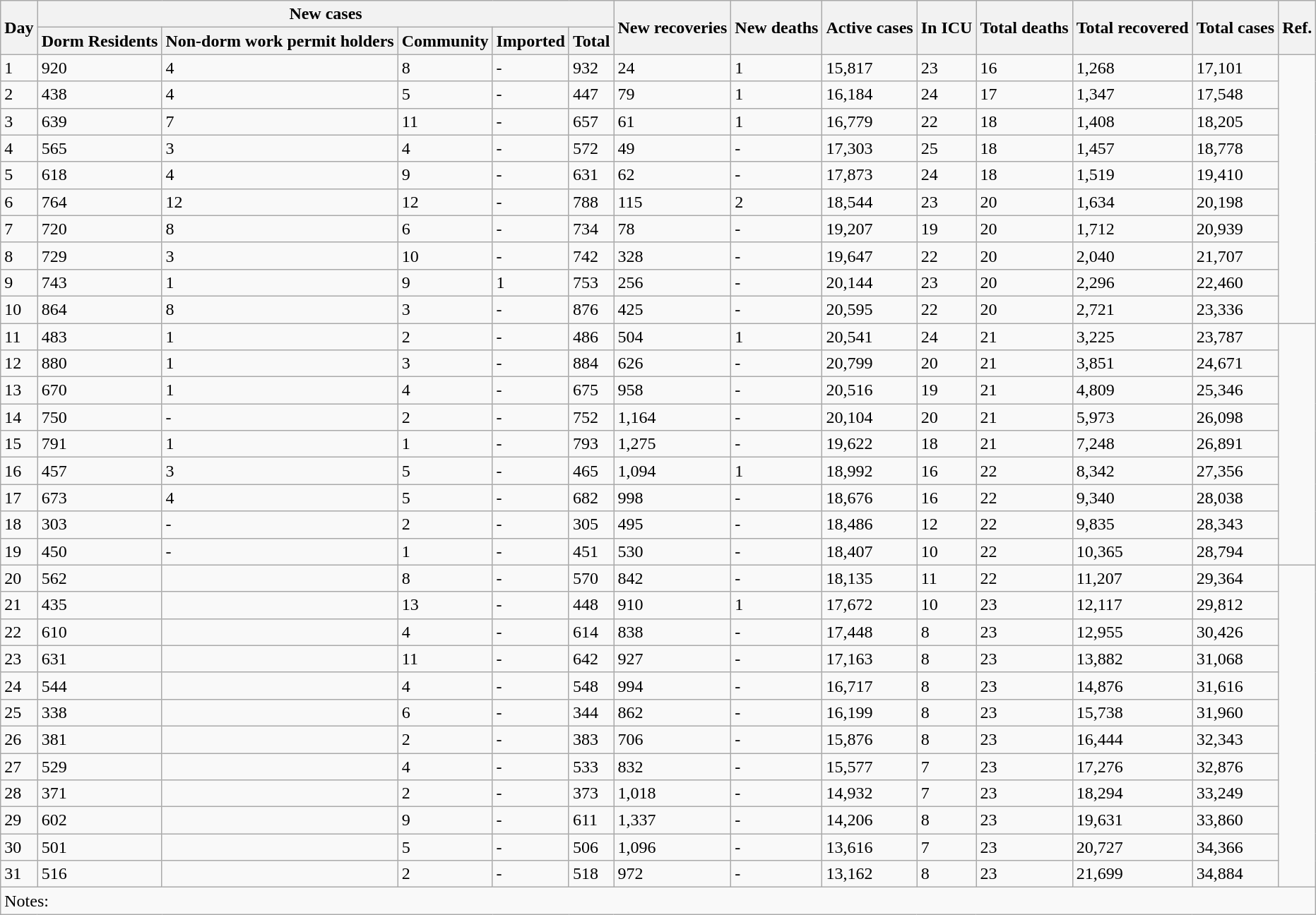<table class="wikitable">
<tr>
<th rowspan="2">Day</th>
<th colspan="5">New cases</th>
<th rowspan="2">New recoveries</th>
<th rowspan="2">New deaths</th>
<th rowspan="2">Active cases</th>
<th rowspan="2">In ICU</th>
<th rowspan="2">Total deaths</th>
<th rowspan="2">Total recovered</th>
<th rowspan="2">Total cases</th>
<th rowspan="2">Ref.</th>
</tr>
<tr>
<th>Dorm Residents</th>
<th>Non-dorm work permit holders</th>
<th>Community</th>
<th>Imported</th>
<th>Total</th>
</tr>
<tr>
<td>1</td>
<td>920</td>
<td>4</td>
<td>8</td>
<td>-</td>
<td>932</td>
<td>24</td>
<td>1</td>
<td>15,817</td>
<td>23</td>
<td>16</td>
<td>1,268</td>
<td>17,101</td>
<td rowspan="10"></td>
</tr>
<tr>
<td>2</td>
<td>438</td>
<td>4</td>
<td>5</td>
<td>-</td>
<td>447</td>
<td>79</td>
<td>1</td>
<td>16,184</td>
<td>24</td>
<td>17</td>
<td>1,347</td>
<td>17,548</td>
</tr>
<tr>
<td>3</td>
<td>639</td>
<td>7</td>
<td>11</td>
<td>-</td>
<td>657</td>
<td>61</td>
<td>1</td>
<td>16,779</td>
<td>22</td>
<td>18</td>
<td>1,408</td>
<td>18,205</td>
</tr>
<tr>
<td>4</td>
<td>565</td>
<td>3</td>
<td>4</td>
<td>-</td>
<td>572</td>
<td>49</td>
<td>-</td>
<td>17,303</td>
<td>25</td>
<td>18</td>
<td>1,457</td>
<td>18,778</td>
</tr>
<tr>
<td>5</td>
<td>618</td>
<td>4</td>
<td>9</td>
<td>-</td>
<td>631</td>
<td>62</td>
<td>-</td>
<td>17,873</td>
<td>24</td>
<td>18</td>
<td>1,519</td>
<td>19,410</td>
</tr>
<tr>
<td>6</td>
<td>764</td>
<td>12</td>
<td>12</td>
<td>-</td>
<td>788</td>
<td>115</td>
<td>2</td>
<td>18,544</td>
<td>23</td>
<td>20</td>
<td>1,634</td>
<td>20,198</td>
</tr>
<tr>
<td>7</td>
<td>720</td>
<td>8</td>
<td>6</td>
<td>-</td>
<td>734</td>
<td>78</td>
<td>-</td>
<td>19,207</td>
<td>19</td>
<td>20</td>
<td>1,712</td>
<td>20,939</td>
</tr>
<tr>
<td>8</td>
<td>729</td>
<td>3</td>
<td>10</td>
<td>-</td>
<td>742</td>
<td>328</td>
<td>-</td>
<td>19,647</td>
<td>22</td>
<td>20</td>
<td>2,040</td>
<td>21,707</td>
</tr>
<tr>
<td>9</td>
<td>743</td>
<td>1</td>
<td>9</td>
<td>1</td>
<td>753</td>
<td>256</td>
<td>-</td>
<td>20,144</td>
<td>23</td>
<td>20</td>
<td>2,296</td>
<td>22,460</td>
</tr>
<tr>
<td>10</td>
<td>864</td>
<td>8</td>
<td>3</td>
<td>-</td>
<td>876</td>
<td>425</td>
<td>-</td>
<td>20,595</td>
<td>22</td>
<td>20</td>
<td>2,721</td>
<td>23,336</td>
</tr>
<tr>
<td>11</td>
<td>483</td>
<td>1</td>
<td>2</td>
<td>-</td>
<td>486</td>
<td>504</td>
<td>1</td>
<td>20,541</td>
<td>24</td>
<td>21</td>
<td>3,225</td>
<td>23,787</td>
<td rowspan="9"></td>
</tr>
<tr>
<td>12</td>
<td>880</td>
<td>1</td>
<td>3</td>
<td>-</td>
<td>884</td>
<td>626</td>
<td>-</td>
<td>20,799</td>
<td>20</td>
<td>21</td>
<td>3,851</td>
<td>24,671</td>
</tr>
<tr>
<td>13</td>
<td>670</td>
<td>1</td>
<td>4</td>
<td>-</td>
<td>675</td>
<td>958</td>
<td>-</td>
<td>20,516</td>
<td>19</td>
<td>21</td>
<td>4,809</td>
<td>25,346</td>
</tr>
<tr>
<td>14</td>
<td>750</td>
<td>-</td>
<td>2</td>
<td>-</td>
<td>752</td>
<td>1,164</td>
<td>-</td>
<td>20,104</td>
<td>20</td>
<td>21</td>
<td>5,973</td>
<td>26,098</td>
</tr>
<tr>
<td>15</td>
<td>791</td>
<td>1</td>
<td>1</td>
<td>-</td>
<td>793</td>
<td>1,275</td>
<td>-</td>
<td>19,622</td>
<td>18</td>
<td>21</td>
<td>7,248</td>
<td>26,891</td>
</tr>
<tr>
<td>16</td>
<td>457</td>
<td>3</td>
<td>5</td>
<td>-</td>
<td>465</td>
<td>1,094</td>
<td>1</td>
<td>18,992</td>
<td>16</td>
<td>22</td>
<td>8,342</td>
<td>27,356</td>
</tr>
<tr>
<td>17</td>
<td>673</td>
<td>4</td>
<td>5</td>
<td>-</td>
<td>682</td>
<td>998</td>
<td>-</td>
<td>18,676</td>
<td>16</td>
<td>22</td>
<td>9,340</td>
<td>28,038</td>
</tr>
<tr>
<td>18</td>
<td>303</td>
<td>-</td>
<td>2</td>
<td>-</td>
<td>305</td>
<td>495</td>
<td>-</td>
<td>18,486</td>
<td>12</td>
<td>22</td>
<td>9,835</td>
<td>28,343</td>
</tr>
<tr>
<td>19</td>
<td>450</td>
<td>-</td>
<td>1</td>
<td>-</td>
<td>451</td>
<td>530</td>
<td>-</td>
<td>18,407</td>
<td>10</td>
<td>22</td>
<td>10,365</td>
<td>28,794</td>
</tr>
<tr>
<td>20</td>
<td>562</td>
<td></td>
<td>8</td>
<td>-</td>
<td>570</td>
<td>842</td>
<td>-</td>
<td>18,135</td>
<td>11</td>
<td>22</td>
<td>11,207</td>
<td>29,364</td>
<td rowspan="12"></td>
</tr>
<tr>
<td>21</td>
<td>435</td>
<td></td>
<td>13</td>
<td>-</td>
<td>448</td>
<td>910</td>
<td>1</td>
<td>17,672</td>
<td>10</td>
<td>23</td>
<td>12,117</td>
<td>29,812</td>
</tr>
<tr>
<td>22</td>
<td>610</td>
<td></td>
<td>4</td>
<td>-</td>
<td>614</td>
<td>838</td>
<td>-</td>
<td>17,448</td>
<td>8</td>
<td>23</td>
<td>12,955</td>
<td>30,426</td>
</tr>
<tr>
<td>23</td>
<td>631</td>
<td></td>
<td>11</td>
<td>-</td>
<td>642</td>
<td>927</td>
<td>-</td>
<td>17,163</td>
<td>8</td>
<td>23</td>
<td>13,882</td>
<td>31,068</td>
</tr>
<tr>
<td>24</td>
<td>544</td>
<td></td>
<td>4</td>
<td>-</td>
<td>548</td>
<td>994</td>
<td>-</td>
<td>16,717</td>
<td>8</td>
<td>23</td>
<td>14,876</td>
<td>31,616</td>
</tr>
<tr>
<td>25</td>
<td>338</td>
<td></td>
<td>6</td>
<td>-</td>
<td>344</td>
<td>862</td>
<td>-</td>
<td>16,199</td>
<td>8</td>
<td>23</td>
<td>15,738</td>
<td>31,960</td>
</tr>
<tr>
<td>26</td>
<td>381</td>
<td></td>
<td>2</td>
<td>-</td>
<td>383</td>
<td>706</td>
<td>-</td>
<td>15,876</td>
<td>8</td>
<td>23</td>
<td>16,444</td>
<td>32,343</td>
</tr>
<tr>
<td>27</td>
<td>529</td>
<td></td>
<td>4</td>
<td>-</td>
<td>533</td>
<td>832</td>
<td>-</td>
<td>15,577</td>
<td>7</td>
<td>23</td>
<td>17,276</td>
<td>32,876</td>
</tr>
<tr>
<td>28</td>
<td>371</td>
<td></td>
<td>2</td>
<td>-</td>
<td>373</td>
<td>1,018</td>
<td>-</td>
<td>14,932</td>
<td>7</td>
<td>23</td>
<td>18,294</td>
<td>33,249</td>
</tr>
<tr>
<td>29</td>
<td>602</td>
<td></td>
<td>9</td>
<td>-</td>
<td>611</td>
<td>1,337</td>
<td>-</td>
<td>14,206</td>
<td>8</td>
<td>23</td>
<td>19,631</td>
<td>33,860</td>
</tr>
<tr>
<td>30</td>
<td>501</td>
<td></td>
<td>5</td>
<td>-</td>
<td>506</td>
<td>1,096</td>
<td>-</td>
<td>13,616</td>
<td>7</td>
<td>23</td>
<td>20,727</td>
<td>34,366</td>
</tr>
<tr>
<td>31</td>
<td>516</td>
<td></td>
<td>2</td>
<td>-</td>
<td>518</td>
<td>972</td>
<td>-</td>
<td>13,162</td>
<td>8</td>
<td>23</td>
<td>21,699</td>
<td>34,884</td>
</tr>
<tr>
<td colspan="34">Notes:<br></td>
</tr>
</table>
